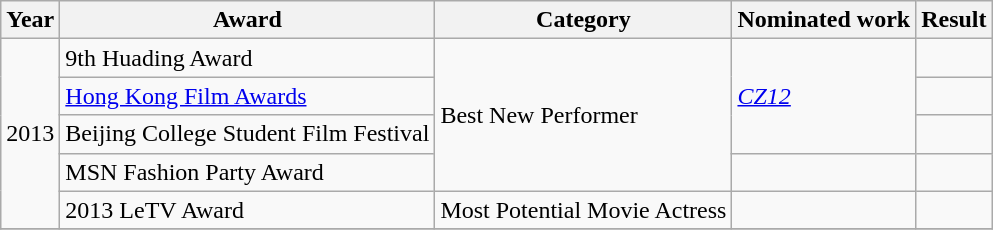<table class="wikitable">
<tr>
<th>Year</th>
<th>Award</th>
<th>Category</th>
<th>Nominated work</th>
<th>Result</th>
</tr>
<tr>
<td rowspan="5">2013</td>
<td>9th Huading Award</td>
<td rowspan="4">Best New Performer</td>
<td rowspan="3"><em><a href='#'>CZ12</a></em></td>
<td></td>
</tr>
<tr>
<td><a href='#'>Hong Kong Film Awards</a></td>
<td></td>
</tr>
<tr>
<td>Beijing College Student Film Festival</td>
<td></td>
</tr>
<tr>
<td>MSN Fashion Party Award</td>
<td></td>
<td></td>
</tr>
<tr>
<td>2013 LeTV Award</td>
<td>Most Potential Movie Actress</td>
<td></td>
<td></td>
</tr>
<tr>
</tr>
</table>
